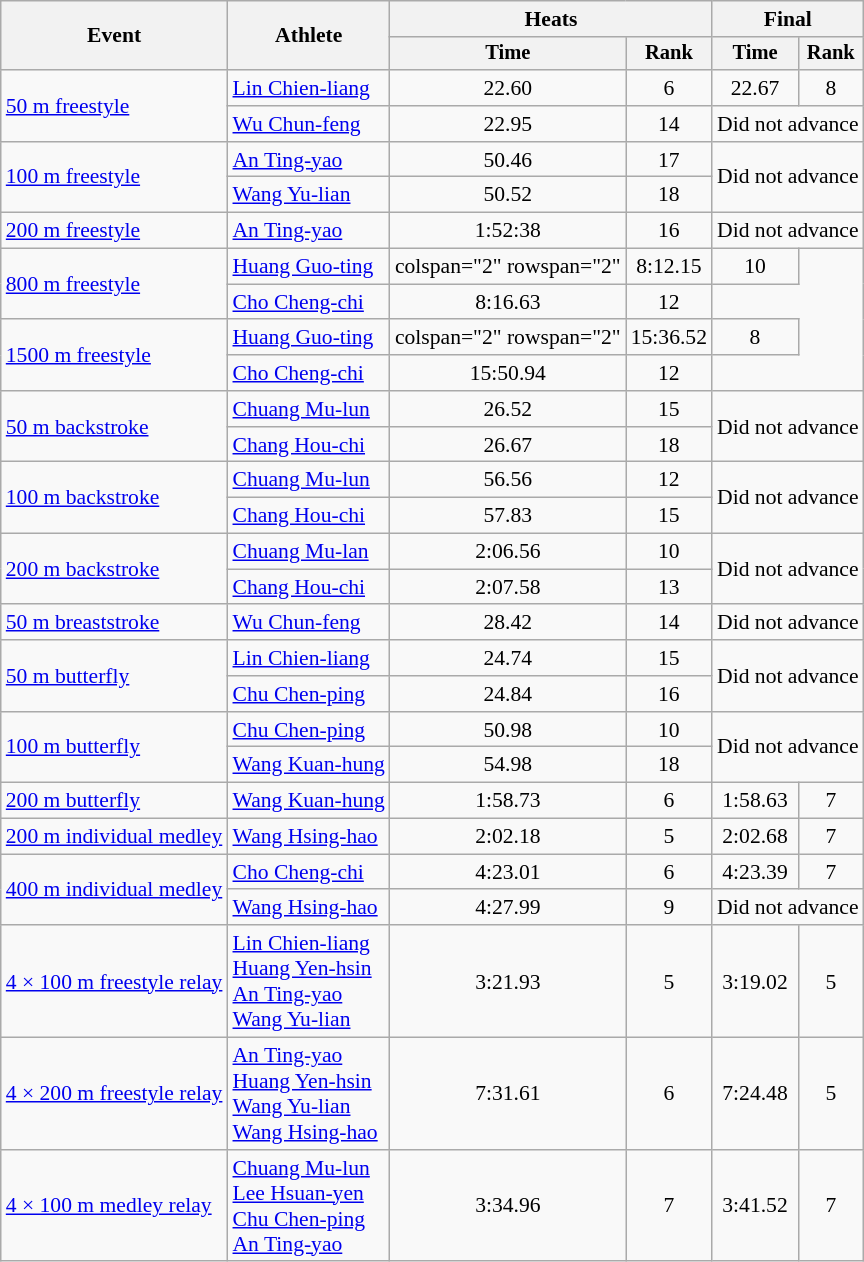<table class=wikitable style="font-size:90%">
<tr>
<th rowspan="2">Event</th>
<th rowspan="2">Athlete</th>
<th colspan="2">Heats</th>
<th colspan="2">Final</th>
</tr>
<tr style="font-size:95%">
<th>Time</th>
<th>Rank</th>
<th>Time</th>
<th>Rank</th>
</tr>
<tr align=center>
<td align=left rowspan=2><a href='#'>50 m freestyle</a></td>
<td align=left><a href='#'>Lin Chien-liang</a></td>
<td>22.60</td>
<td>6 <strong></strong></td>
<td>22.67</td>
<td>8</td>
</tr>
<tr align=center>
<td align=left><a href='#'>Wu Chun-feng</a></td>
<td>22.95</td>
<td>14</td>
<td colspan="2">Did not advance</td>
</tr>
<tr align=center>
<td align=left rowspan=2><a href='#'>100 m freestyle</a></td>
<td align=left><a href='#'>An Ting-yao</a></td>
<td>50.46</td>
<td>17</td>
<td colspan="2" rowspan="2">Did not advance</td>
</tr>
<tr align=center>
<td align=left><a href='#'>Wang Yu-lian</a></td>
<td>50.52</td>
<td>18</td>
</tr>
<tr align=center>
<td align=left><a href='#'>200 m freestyle</a></td>
<td align=left><a href='#'>An Ting-yao</a></td>
<td>1:52:38</td>
<td>16</td>
<td colspan="2">Did not advance</td>
</tr>
<tr align=center>
<td align=left rowspan="2"><a href='#'>800 m freestyle</a></td>
<td align=left><a href='#'>Huang Guo-ting</a></td>
<td>colspan="2" rowspan="2" </td>
<td>8:12.15</td>
<td>10</td>
</tr>
<tr align=center>
<td align=left><a href='#'>Cho Cheng-chi</a></td>
<td>8:16.63</td>
<td>12</td>
</tr>
<tr align=center>
<td align=left rowspan="2"><a href='#'>1500 m freestyle</a></td>
<td align=left><a href='#'>Huang Guo-ting</a></td>
<td>colspan="2" rowspan="2" </td>
<td>15:36.52</td>
<td>8</td>
</tr>
<tr align=center>
<td align=left><a href='#'>Cho Cheng-chi</a></td>
<td>15:50.94</td>
<td>12</td>
</tr>
<tr align=center>
<td align=left rowspan=2><a href='#'>50 m backstroke</a></td>
<td align=left><a href='#'>Chuang Mu-lun</a></td>
<td>26.52</td>
<td>15</td>
<td rowspan="2" colspan="2">Did not advance</td>
</tr>
<tr align=center>
<td align=left><a href='#'>Chang Hou-chi</a></td>
<td>26.67</td>
<td>18</td>
</tr>
<tr align=center>
<td align=left rowspan=2><a href='#'>100 m backstroke</a></td>
<td align=left><a href='#'>Chuang Mu-lun</a></td>
<td>56.56</td>
<td>12</td>
<td rowspan="2" colspan="2">Did not advance</td>
</tr>
<tr align=center>
<td align=left><a href='#'>Chang Hou-chi</a></td>
<td>57.83</td>
<td>15</td>
</tr>
<tr align=center>
<td align=left rowspan=2><a href='#'>200 m backstroke</a></td>
<td align=left><a href='#'>Chuang Mu-lan</a></td>
<td>2:06.56</td>
<td>10</td>
<td colspan="2" rowspan="2">Did not advance</td>
</tr>
<tr align=center>
<td align=left><a href='#'>Chang Hou-chi</a></td>
<td>2:07.58</td>
<td>13</td>
</tr>
<tr align=center>
<td align=left><a href='#'>50 m breaststroke</a></td>
<td align=left><a href='#'>Wu Chun-feng</a></td>
<td>28.42</td>
<td>14</td>
<td colspan="2">Did not advance</td>
</tr>
<tr align=center>
<td align=left rowspan=2><a href='#'>50 m butterfly</a></td>
<td align=left><a href='#'>Lin Chien-liang</a></td>
<td>24.74</td>
<td>15</td>
<td colspan="2" rowspan="2">Did not advance</td>
</tr>
<tr align=center>
<td align=left><a href='#'>Chu Chen-ping</a></td>
<td>24.84</td>
<td>16</td>
</tr>
<tr align=center>
<td align=left rowspan=2><a href='#'>100 m butterfly</a></td>
<td align=left><a href='#'>Chu Chen-ping</a></td>
<td>50.98</td>
<td>10</td>
<td colspan="2" rowspan="2">Did not advance</td>
</tr>
<tr align=center>
<td align=left><a href='#'>Wang Kuan-hung</a></td>
<td>54.98</td>
<td>18</td>
</tr>
<tr align=center>
<td align=left><a href='#'>200 m butterfly</a></td>
<td align=left><a href='#'>Wang Kuan-hung</a></td>
<td>1:58.73</td>
<td>6 <strong></strong></td>
<td>1:58.63</td>
<td>7</td>
</tr>
<tr align=center>
<td align=left><a href='#'>200 m individual medley</a></td>
<td align=left><a href='#'>Wang Hsing-hao</a></td>
<td>2:02.18</td>
<td>5 <strong></strong></td>
<td>2:02.68</td>
<td>7</td>
</tr>
<tr align=center>
<td align=left rowspan=2><a href='#'>400 m individual medley</a></td>
<td align=left><a href='#'>Cho Cheng-chi</a></td>
<td>4:23.01</td>
<td>6 <strong></strong></td>
<td>4:23.39</td>
<td>7</td>
</tr>
<tr align=center>
<td align=left><a href='#'>Wang Hsing-hao</a></td>
<td>4:27.99</td>
<td>9</td>
<td colspan="2">Did not advance</td>
</tr>
<tr align=center>
<td align=left><a href='#'>4 × 100 m freestyle relay</a></td>
<td align=left><a href='#'>Lin Chien-liang</a> <br> <a href='#'>Huang Yen-hsin</a> <br> <a href='#'>An Ting-yao</a> <br> <a href='#'>Wang Yu-lian</a></td>
<td>3:21.93</td>
<td>5 <strong></strong></td>
<td>3:19.02</td>
<td>5</td>
</tr>
<tr align=center>
<td align=left><a href='#'>4 × 200 m freestyle relay</a></td>
<td align=left><a href='#'>An Ting-yao</a> <br> <a href='#'>Huang Yen-hsin</a> <br> <a href='#'>Wang Yu-lian</a> <br> <a href='#'>Wang Hsing-hao</a></td>
<td>7:31.61</td>
<td>6 <strong></strong></td>
<td>7:24.48</td>
<td>5</td>
</tr>
<tr align=center>
<td align=left><a href='#'>4 × 100 m medley relay</a></td>
<td align=left><a href='#'>Chuang Mu-lun</a><br><a href='#'>Lee Hsuan-yen</a><br><a href='#'>Chu Chen-ping</a><br><a href='#'>An Ting-yao</a></td>
<td>3:34.96</td>
<td>7 <strong></strong></td>
<td>3:41.52</td>
<td>7</td>
</tr>
</table>
